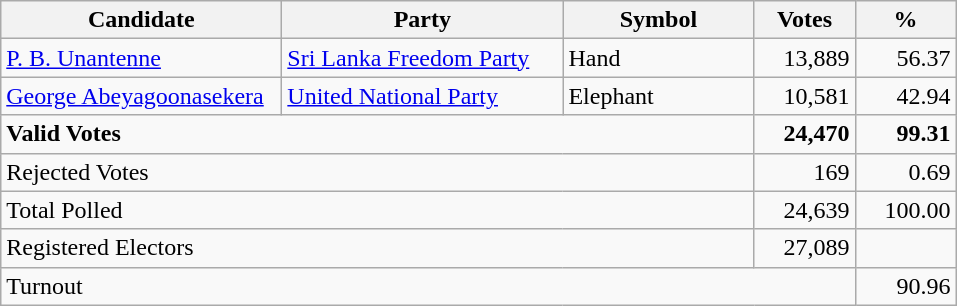<table class="wikitable" border="1" style="text-align:right;">
<tr>
<th align=left width="180">Candidate</th>
<th align=left width="180">Party</th>
<th align=left width="120">Symbol</th>
<th align=left width="60">Votes</th>
<th align=left width="60">%</th>
</tr>
<tr>
<td align=left><a href='#'>P. B. Unantenne</a></td>
<td align=left><a href='#'>Sri Lanka Freedom Party</a></td>
<td align=left>Hand</td>
<td align=right>13,889</td>
<td align=right>56.37</td>
</tr>
<tr>
<td align=left><a href='#'>George Abeyagoonasekera</a></td>
<td align=left><a href='#'>United National Party</a></td>
<td align=left>Elephant</td>
<td align=right>10,581</td>
<td align=right>42.94</td>
</tr>
<tr>
<td align=left colspan=3><strong>Valid Votes</strong></td>
<td align=right><strong>24,470</strong></td>
<td align=right><strong>99.31</strong></td>
</tr>
<tr>
<td align=left colspan=3>Rejected Votes</td>
<td align=right>169</td>
<td align=right>0.69</td>
</tr>
<tr>
<td align=left colspan=3>Total Polled</td>
<td align=right>24,639</td>
<td align=right>100.00</td>
</tr>
<tr>
<td align=left colspan=3>Registered Electors</td>
<td align=right>27,089</td>
<td></td>
</tr>
<tr>
<td align=left colspan=4>Turnout</td>
<td align=right>90.96</td>
</tr>
</table>
